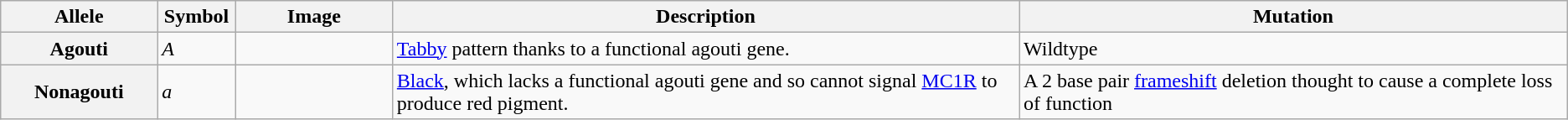<table class="wikitable">
<tr>
<th scope="col" width=10%>Allele</th>
<th scope="col" width=5%>Symbol</th>
<th scope="col" width=10%>Image</th>
<th scope="col" width=40%>Description</th>
<th scope="col" width=35%>Mutation</th>
</tr>
<tr>
<th scope="row">Agouti</th>
<td><em>A</em></td>
<td></td>
<td><a href='#'>Tabby</a> pattern thanks to a functional agouti gene.</td>
<td>Wildtype</td>
</tr>
<tr>
<th scope="row">Nonagouti</th>
<td><em>a</em></td>
<td></td>
<td><a href='#'>Black</a>, which lacks a functional agouti gene and so cannot signal <a href='#'>MC1R</a> to produce red pigment.</td>
<td>A 2 base pair <a href='#'>frameshift</a> deletion thought to cause a complete loss of function</td>
</tr>
</table>
